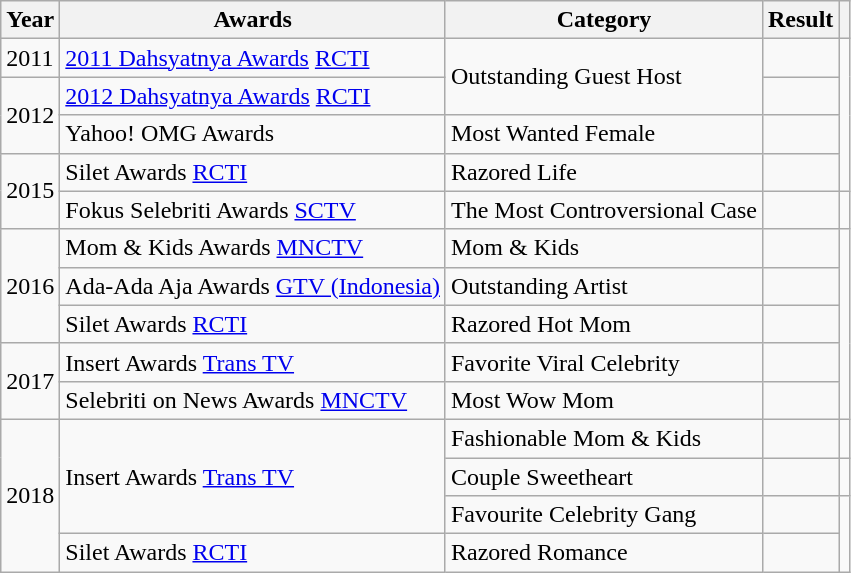<table class="wikitable sortable">
<tr>
<th>Year</th>
<th>Awards</th>
<th>Category</th>
<th>Result</th>
<th></th>
</tr>
<tr>
<td>2011</td>
<td><a href='#'>2011 Dahsyatnya Awards</a> <a href='#'>RCTI</a></td>
<td rowspan="2">Outstanding Guest Host</td>
<td></td>
</tr>
<tr>
<td rowspan="2">2012</td>
<td><a href='#'>2012 Dahsyatnya Awards</a> <a href='#'>RCTI</a></td>
<td></td>
</tr>
<tr>
<td>Yahoo! OMG Awards</td>
<td>Most Wanted Female</td>
<td></td>
</tr>
<tr>
<td rowspan="2">2015</td>
<td>Silet Awards <a href='#'>RCTI</a></td>
<td>Razored Life</td>
<td></td>
</tr>
<tr>
<td>Fokus Selebriti Awards <a href='#'>SCTV</a></td>
<td>The Most Controversional Case</td>
<td></td>
<td></td>
</tr>
<tr>
<td rowspan="3">2016</td>
<td>Mom & Kids Awards <a href='#'>MNCTV</a></td>
<td>Mom & Kids</td>
<td></td>
</tr>
<tr>
<td>Ada-Ada Aja Awards <a href='#'>GTV (Indonesia)</a></td>
<td>Outstanding Artist</td>
<td></td>
</tr>
<tr>
<td>Silet Awards <a href='#'>RCTI</a></td>
<td>Razored Hot Mom</td>
<td></td>
</tr>
<tr>
<td rowspan="2">2017</td>
<td>Insert Awards <a href='#'>Trans TV</a></td>
<td>Favorite Viral Celebrity</td>
<td></td>
</tr>
<tr>
<td>Selebriti on News Awards <a href='#'>MNCTV</a></td>
<td>Most Wow Mom</td>
<td></td>
</tr>
<tr>
<td rowspan="4">2018</td>
<td rowspan="3">Insert Awards <a href='#'>Trans TV</a></td>
<td>Fashionable Mom & Kids </td>
<td></td>
<td></td>
</tr>
<tr>
<td>Couple Sweetheart </td>
<td></td>
<td></td>
</tr>
<tr>
<td>Favourite Celebrity Gang </td>
<td></td>
</tr>
<tr>
<td>Silet Awards <a href='#'>RCTI</a></td>
<td>Razored Romance </td>
<td></td>
</tr>
</table>
